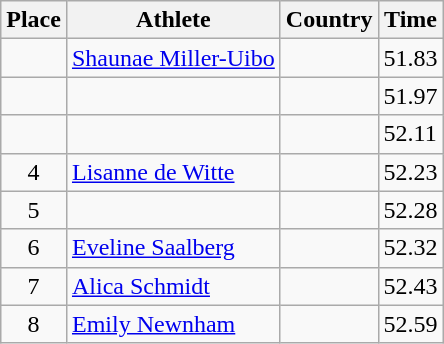<table class="wikitable">
<tr>
<th>Place</th>
<th>Athlete</th>
<th>Country</th>
<th>Time</th>
</tr>
<tr>
<td align=center></td>
<td><a href='#'>Shaunae Miller-Uibo</a></td>
<td></td>
<td>51.83</td>
</tr>
<tr>
<td align=center></td>
<td></td>
<td></td>
<td>51.97</td>
</tr>
<tr>
<td align=center></td>
<td></td>
<td></td>
<td>52.11</td>
</tr>
<tr>
<td align=center>4</td>
<td><a href='#'>Lisanne de Witte</a></td>
<td></td>
<td>52.23</td>
</tr>
<tr>
<td align=center>5</td>
<td></td>
<td></td>
<td>52.28</td>
</tr>
<tr>
<td align=center>6</td>
<td><a href='#'>Eveline Saalberg</a></td>
<td></td>
<td>52.32</td>
</tr>
<tr>
<td align=center>7</td>
<td><a href='#'>Alica Schmidt</a></td>
<td></td>
<td>52.43</td>
</tr>
<tr>
<td align=center>8</td>
<td><a href='#'>Emily Newnham</a></td>
<td></td>
<td>52.59</td>
</tr>
</table>
